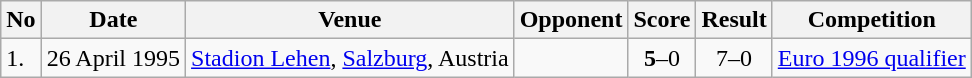<table class="wikitable" style="font-size:100%;">
<tr>
<th>No</th>
<th>Date</th>
<th>Venue</th>
<th>Opponent</th>
<th>Score</th>
<th>Result</th>
<th>Competition</th>
</tr>
<tr>
<td>1.</td>
<td>26 April 1995</td>
<td><a href='#'>Stadion Lehen</a>, <a href='#'>Salzburg</a>, Austria</td>
<td></td>
<td align=center><strong>5</strong>–0</td>
<td align=center>7–0</td>
<td><a href='#'> Euro 1996 qualifier</a></td>
</tr>
</table>
